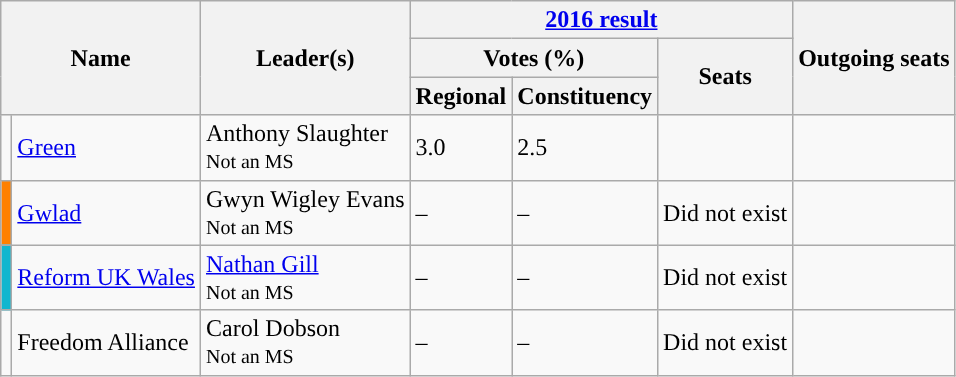<table class="wikitable">
<tr>
<th colspan="2" rowspan="3">Name</th>
<th rowspan="3">Leader(s)</th>
<th colspan="3"><a href='#'>2016 result</a></th>
<th rowspan="3">Outgoing seats</th>
</tr>
<tr>
<th colspan="2">Votes (%)</th>
<th rowspan="2">Seats</th>
</tr>
<tr>
<th>Regional</th>
<th>Constituency</th>
</tr>
<tr>
<td style="background:"></td>
<td><a href='#'>Green</a></td>
<td>Anthony Slaughter <br><small>Not an MS</small></td>
<td>3.0</td>
<td>2.5</td>
<td></td>
<td></td>
</tr>
<tr>
<td style="background:#FF8000;"></td>
<td><a href='#'>Gwlad</a></td>
<td>Gwyn Wigley Evans <br><small>Not an MS</small></td>
<td>–</td>
<td>–</td>
<td>Did not exist</td>
<td></td>
</tr>
<tr>
<td style="background:#12B6CF;"></td>
<td><a href='#'> Reform UK Wales</a></td>
<td><a href='#'>Nathan Gill</a> <br><small>Not an MS</small></td>
<td>–</td>
<td>–</td>
<td>Did not exist</td>
<td></td>
</tr>
<tr>
<td style="background:"></td>
<td>Freedom Alliance</td>
<td>Carol Dobson<br><small>Not an MS</small></td>
<td>–</td>
<td>–</td>
<td>Did not exist</td>
<td></td>
</tr>
</table>
